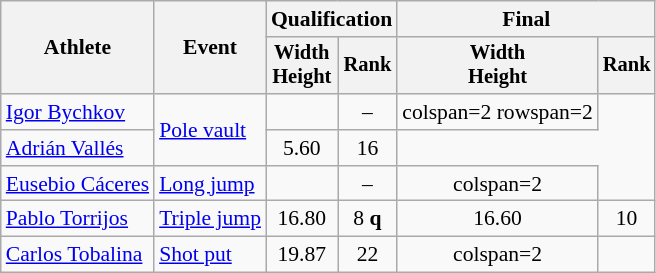<table class=wikitable style="font-size:90%">
<tr>
<th rowspan="2">Athlete</th>
<th rowspan="2">Event</th>
<th colspan="2">Qualification</th>
<th colspan="2">Final</th>
</tr>
<tr style="font-size:95%">
<th>Width<br>Height</th>
<th>Rank</th>
<th>Width<br>Height</th>
<th>Rank</th>
</tr>
<tr style=text-align:center>
<td style=text-align:left><a href='#'>Igor Bychkov</a></td>
<td style=text-align:left rowspan=2><a href='#'>Pole vault</a></td>
<td></td>
<td>–</td>
<td>colspan=2 rowspan=2 </td>
</tr>
<tr style=text-align:center>
<td style=text-align:left><a href='#'>Adrián Vallés</a></td>
<td>5.60</td>
<td>16</td>
</tr>
<tr style=text-align:center>
<td style=text-align:left><a href='#'>Eusebio Cáceres</a></td>
<td style=text-align:left><a href='#'>Long jump</a></td>
<td></td>
<td>–</td>
<td>colspan=2 </td>
</tr>
<tr style=text-align:center>
<td style=text-align:left><a href='#'>Pablo Torrijos</a></td>
<td style=text-align:left><a href='#'>Triple jump</a></td>
<td>16.80</td>
<td>8 <strong>q</strong></td>
<td>16.60</td>
<td>10</td>
</tr>
<tr style=text-align:center>
<td style=text-align:left><a href='#'>Carlos Tobalina</a></td>
<td style=text-align:left><a href='#'>Shot put</a></td>
<td>19.87</td>
<td>22</td>
<td>colspan=2 </td>
</tr>
</table>
